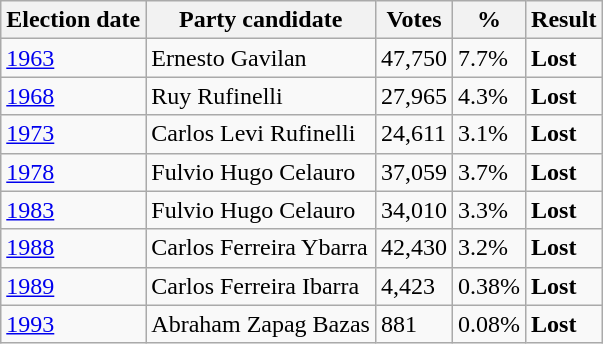<table class="wikitable">
<tr>
<th>Election date</th>
<th>Party candidate</th>
<th><strong>Votes</strong></th>
<th><strong>%</strong></th>
<th>Result</th>
</tr>
<tr>
<td><a href='#'>1963</a></td>
<td>Ernesto Gavilan</td>
<td>47,750</td>
<td>7.7%</td>
<td><strong>Lost</strong> </td>
</tr>
<tr>
<td><a href='#'>1968</a></td>
<td>Ruy Rufinelli</td>
<td>27,965</td>
<td>4.3%</td>
<td><strong>Lost</strong> </td>
</tr>
<tr>
<td><a href='#'>1973</a></td>
<td>Carlos Levi Rufinelli</td>
<td>24,611</td>
<td>3.1%</td>
<td><strong>Lost</strong> </td>
</tr>
<tr>
<td><a href='#'>1978</a></td>
<td>Fulvio Hugo Celauro</td>
<td>37,059</td>
<td>3.7%</td>
<td><strong>Lost</strong> </td>
</tr>
<tr>
<td><a href='#'>1983</a></td>
<td>Fulvio Hugo Celauro</td>
<td>34,010</td>
<td>3.3%</td>
<td><strong>Lost</strong> </td>
</tr>
<tr>
<td><a href='#'>1988</a></td>
<td>Carlos Ferreira Ybarra</td>
<td>42,430</td>
<td>3.2%</td>
<td><strong>Lost</strong> </td>
</tr>
<tr>
<td><a href='#'>1989</a></td>
<td>Carlos Ferreira Ibarra</td>
<td>4,423</td>
<td>0.38%</td>
<td><strong>Lost</strong> </td>
</tr>
<tr>
<td><a href='#'>1993</a></td>
<td>Abraham Zapag Bazas</td>
<td>881</td>
<td>0.08%</td>
<td><strong>Lost</strong> </td>
</tr>
</table>
